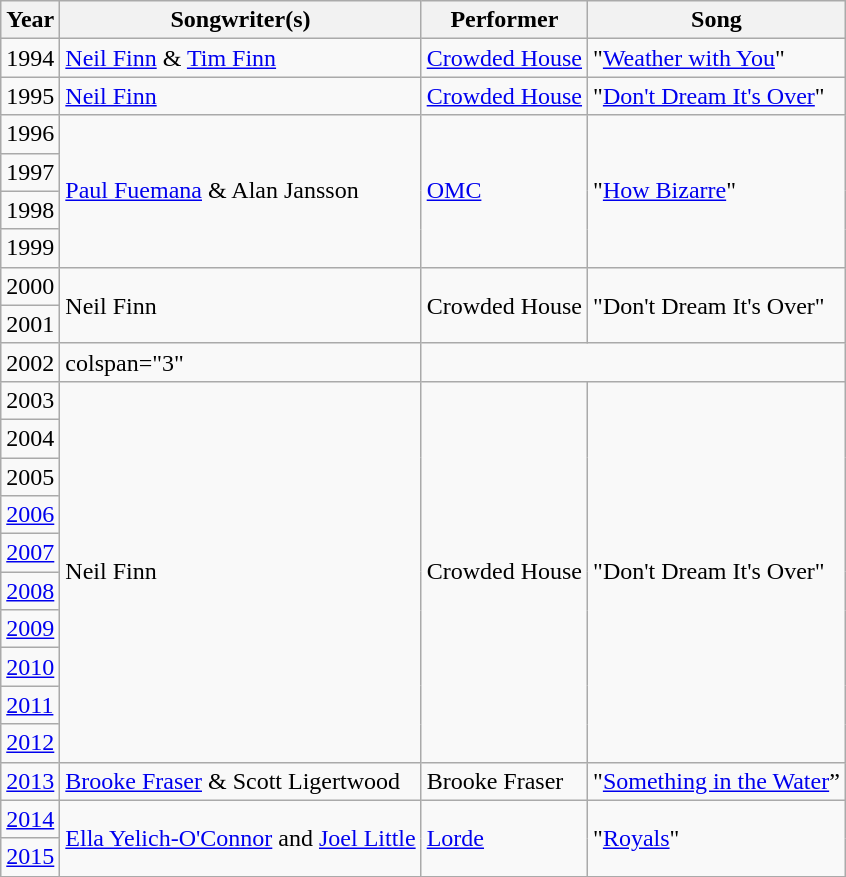<table class="wikitable">
<tr>
<th>Year</th>
<th>Songwriter(s)</th>
<th>Performer</th>
<th>Song</th>
</tr>
<tr>
<td>1994</td>
<td><a href='#'>Neil Finn</a> & <a href='#'>Tim Finn</a></td>
<td><a href='#'>Crowded House</a></td>
<td>"<a href='#'>Weather with You</a>"</td>
</tr>
<tr>
<td>1995</td>
<td><a href='#'>Neil Finn</a></td>
<td><a href='#'>Crowded House</a></td>
<td>"<a href='#'>Don't Dream It's Over</a>"</td>
</tr>
<tr>
<td>1996</td>
<td rowspan=4><a href='#'>Paul Fuemana</a> & Alan Jansson</td>
<td rowspan=4><a href='#'>OMC</a></td>
<td rowspan=4>"<a href='#'>How Bizarre</a>"</td>
</tr>
<tr>
<td>1997</td>
</tr>
<tr>
<td>1998</td>
</tr>
<tr>
<td>1999</td>
</tr>
<tr>
<td>2000</td>
<td rowspan=2>Neil Finn</td>
<td rowspan=2>Crowded House</td>
<td rowspan=2>"Don't Dream It's Over"</td>
</tr>
<tr>
<td>2001</td>
</tr>
<tr>
<td>2002</td>
<td>colspan="3"  </td>
</tr>
<tr>
<td>2003</td>
<td rowspan=10>Neil Finn</td>
<td rowspan=10>Crowded House</td>
<td rowspan=10>"Don't Dream It's Over"</td>
</tr>
<tr>
<td>2004</td>
</tr>
<tr>
<td>2005</td>
</tr>
<tr>
<td><a href='#'>2006</a></td>
</tr>
<tr>
<td><a href='#'>2007</a></td>
</tr>
<tr>
<td><a href='#'>2008</a></td>
</tr>
<tr>
<td><a href='#'>2009</a></td>
</tr>
<tr>
<td><a href='#'>2010</a></td>
</tr>
<tr>
<td><a href='#'>2011</a></td>
</tr>
<tr>
<td><a href='#'>2012</a></td>
</tr>
<tr>
<td><a href='#'>2013</a></td>
<td><a href='#'>Brooke Fraser</a> & Scott Ligertwood</td>
<td>Brooke Fraser</td>
<td>"<a href='#'>Something in the Water</a>”</td>
</tr>
<tr>
<td><a href='#'>2014</a></td>
<td rowspan="2"><a href='#'>Ella Yelich-O'Connor</a> and <a href='#'>Joel Little</a></td>
<td rowspan="2"><a href='#'>Lorde</a></td>
<td rowspan="2">"<a href='#'>Royals</a>"</td>
</tr>
<tr>
<td><a href='#'>2015</a></td>
</tr>
<tr>
</tr>
</table>
